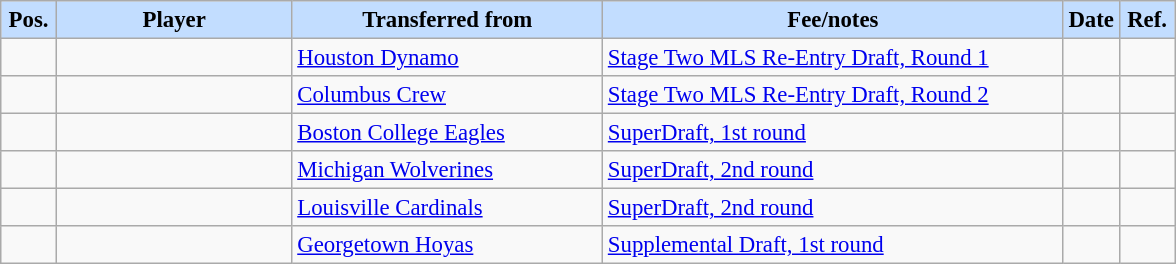<table class="wikitable sortable" style="text-align:left; font-size:95%;">
<tr>
<th style="background:#c2ddff; width:30px;"><strong>Pos.</strong></th>
<th style="background:#c2ddff; width:150px;"><strong>Player</strong></th>
<th style="background:#c2ddff; width:200px;"><strong>Transferred from</strong></th>
<th style="background:#c2ddff; width:300px;"><strong>Fee/notes</strong></th>
<th style="background:#c2ddff; width:30px;"><strong>Date</strong></th>
<th style="background:#c2ddff; width:30px;"><strong>Ref.</strong></th>
</tr>
<tr>
<td align=center></td>
<td></td>
<td> <a href='#'>Houston Dynamo</a></td>
<td><a href='#'>Stage Two MLS Re-Entry Draft, Round 1</a></td>
<td></td>
<td></td>
</tr>
<tr>
<td align=center></td>
<td></td>
<td> <a href='#'>Columbus Crew</a></td>
<td><a href='#'>Stage Two MLS Re-Entry Draft, Round 2</a></td>
<td></td>
<td></td>
</tr>
<tr>
<td align=center></td>
<td></td>
<td> <a href='#'>Boston College Eagles</a></td>
<td><a href='#'>SuperDraft, 1st round</a></td>
<td></td>
<td></td>
</tr>
<tr>
<td align=center></td>
<td></td>
<td> <a href='#'>Michigan Wolverines</a></td>
<td><a href='#'>SuperDraft, 2nd round</a></td>
<td></td>
<td></td>
</tr>
<tr>
<td align=center></td>
<td></td>
<td> <a href='#'>Louisville Cardinals</a></td>
<td><a href='#'>SuperDraft, 2nd round</a></td>
<td></td>
<td></td>
</tr>
<tr>
<td align=center></td>
<td></td>
<td> <a href='#'>Georgetown Hoyas</a></td>
<td><a href='#'>Supplemental Draft, 1st round</a></td>
<td></td>
<td></td>
</tr>
</table>
